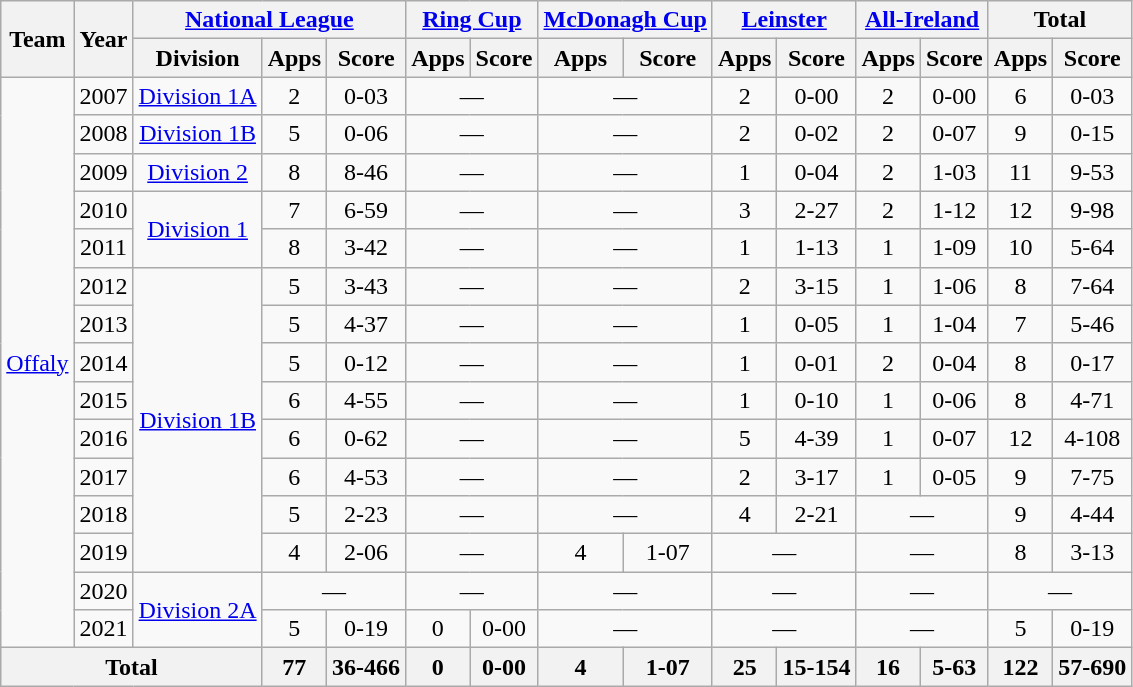<table class="wikitable" style="text-align:center">
<tr>
<th rowspan="2">Team</th>
<th rowspan="2">Year</th>
<th colspan="3"><a href='#'>National League</a></th>
<th colspan="2"><a href='#'>Ring Cup</a></th>
<th colspan="2"><a href='#'>McDonagh Cup</a></th>
<th colspan="2"><a href='#'>Leinster</a></th>
<th colspan="2"><a href='#'>All-Ireland</a></th>
<th colspan="2">Total</th>
</tr>
<tr>
<th>Division</th>
<th>Apps</th>
<th>Score</th>
<th>Apps</th>
<th>Score</th>
<th>Apps</th>
<th>Score</th>
<th>Apps</th>
<th>Score</th>
<th>Apps</th>
<th>Score</th>
<th>Apps</th>
<th>Score</th>
</tr>
<tr>
<td rowspan="15"><a href='#'>Offaly</a></td>
<td>2007</td>
<td rowspan="1"><a href='#'>Division 1A</a></td>
<td>2</td>
<td>0-03</td>
<td colspan=2>—</td>
<td colspan=2>—</td>
<td>2</td>
<td>0-00</td>
<td>2</td>
<td>0-00</td>
<td>6</td>
<td>0-03</td>
</tr>
<tr>
<td>2008</td>
<td rowspan="1"><a href='#'>Division 1B</a></td>
<td>5</td>
<td>0-06</td>
<td colspan=2>—</td>
<td colspan=2>—</td>
<td>2</td>
<td>0-02</td>
<td>2</td>
<td>0-07</td>
<td>9</td>
<td>0-15</td>
</tr>
<tr>
<td>2009</td>
<td rowspan="1"><a href='#'>Division 2</a></td>
<td>8</td>
<td>8-46</td>
<td colspan=2>—</td>
<td colspan=2>—</td>
<td>1</td>
<td>0-04</td>
<td>2</td>
<td>1-03</td>
<td>11</td>
<td>9-53</td>
</tr>
<tr>
<td>2010</td>
<td rowspan="2"><a href='#'>Division 1</a></td>
<td>7</td>
<td>6-59</td>
<td colspan=2>—</td>
<td colspan=2>—</td>
<td>3</td>
<td>2-27</td>
<td>2</td>
<td>1-12</td>
<td>12</td>
<td>9-98</td>
</tr>
<tr>
<td>2011</td>
<td>8</td>
<td>3-42</td>
<td colspan=2>—</td>
<td colspan=2>—</td>
<td>1</td>
<td>1-13</td>
<td>1</td>
<td>1-09</td>
<td>10</td>
<td>5-64</td>
</tr>
<tr>
<td>2012</td>
<td rowspan="8"><a href='#'>Division 1B</a></td>
<td>5</td>
<td>3-43</td>
<td colspan=2>—</td>
<td colspan=2>—</td>
<td>2</td>
<td>3-15</td>
<td>1</td>
<td>1-06</td>
<td>8</td>
<td>7-64</td>
</tr>
<tr>
<td>2013</td>
<td>5</td>
<td>4-37</td>
<td colspan=2>—</td>
<td colspan=2>—</td>
<td>1</td>
<td>0-05</td>
<td>1</td>
<td>1-04</td>
<td>7</td>
<td>5-46</td>
</tr>
<tr>
<td>2014</td>
<td>5</td>
<td>0-12</td>
<td colspan=2>—</td>
<td colspan=2>—</td>
<td>1</td>
<td>0-01</td>
<td>2</td>
<td>0-04</td>
<td>8</td>
<td>0-17</td>
</tr>
<tr>
<td>2015</td>
<td>6</td>
<td>4-55</td>
<td colspan=2>—</td>
<td colspan=2>—</td>
<td>1</td>
<td>0-10</td>
<td>1</td>
<td>0-06</td>
<td>8</td>
<td>4-71</td>
</tr>
<tr>
<td>2016</td>
<td>6</td>
<td>0-62</td>
<td colspan=2>—</td>
<td colspan=2>—</td>
<td>5</td>
<td>4-39</td>
<td>1</td>
<td>0-07</td>
<td>12</td>
<td>4-108</td>
</tr>
<tr>
<td>2017</td>
<td>6</td>
<td>4-53</td>
<td colspan=2>—</td>
<td colspan=2>—</td>
<td>2</td>
<td>3-17</td>
<td>1</td>
<td>0-05</td>
<td>9</td>
<td>7-75</td>
</tr>
<tr>
<td>2018</td>
<td>5</td>
<td>2-23</td>
<td colspan=2>—</td>
<td colspan=2>—</td>
<td>4</td>
<td>2-21</td>
<td colspan=2>—</td>
<td>9</td>
<td>4-44</td>
</tr>
<tr>
<td>2019</td>
<td>4</td>
<td>2-06</td>
<td colspan=2>—</td>
<td>4</td>
<td>1-07</td>
<td colspan=2>—</td>
<td colspan=2>—</td>
<td>8</td>
<td>3-13</td>
</tr>
<tr>
<td>2020</td>
<td rowspan="2"><a href='#'>Division 2A</a></td>
<td colspan=2>—</td>
<td colspan=2>—</td>
<td colspan=2>—</td>
<td colspan=2>—</td>
<td colspan=2>—</td>
<td colspan=2>—</td>
</tr>
<tr>
<td>2021</td>
<td>5</td>
<td>0-19</td>
<td>0</td>
<td>0-00</td>
<td colspan=2>—</td>
<td colspan=2>—</td>
<td colspan=2>—</td>
<td>5</td>
<td>0-19</td>
</tr>
<tr>
<th colspan="3">Total</th>
<th>77</th>
<th>36-466</th>
<th>0</th>
<th>0-00</th>
<th>4</th>
<th>1-07</th>
<th>25</th>
<th>15-154</th>
<th>16</th>
<th>5-63</th>
<th>122</th>
<th>57-690</th>
</tr>
</table>
